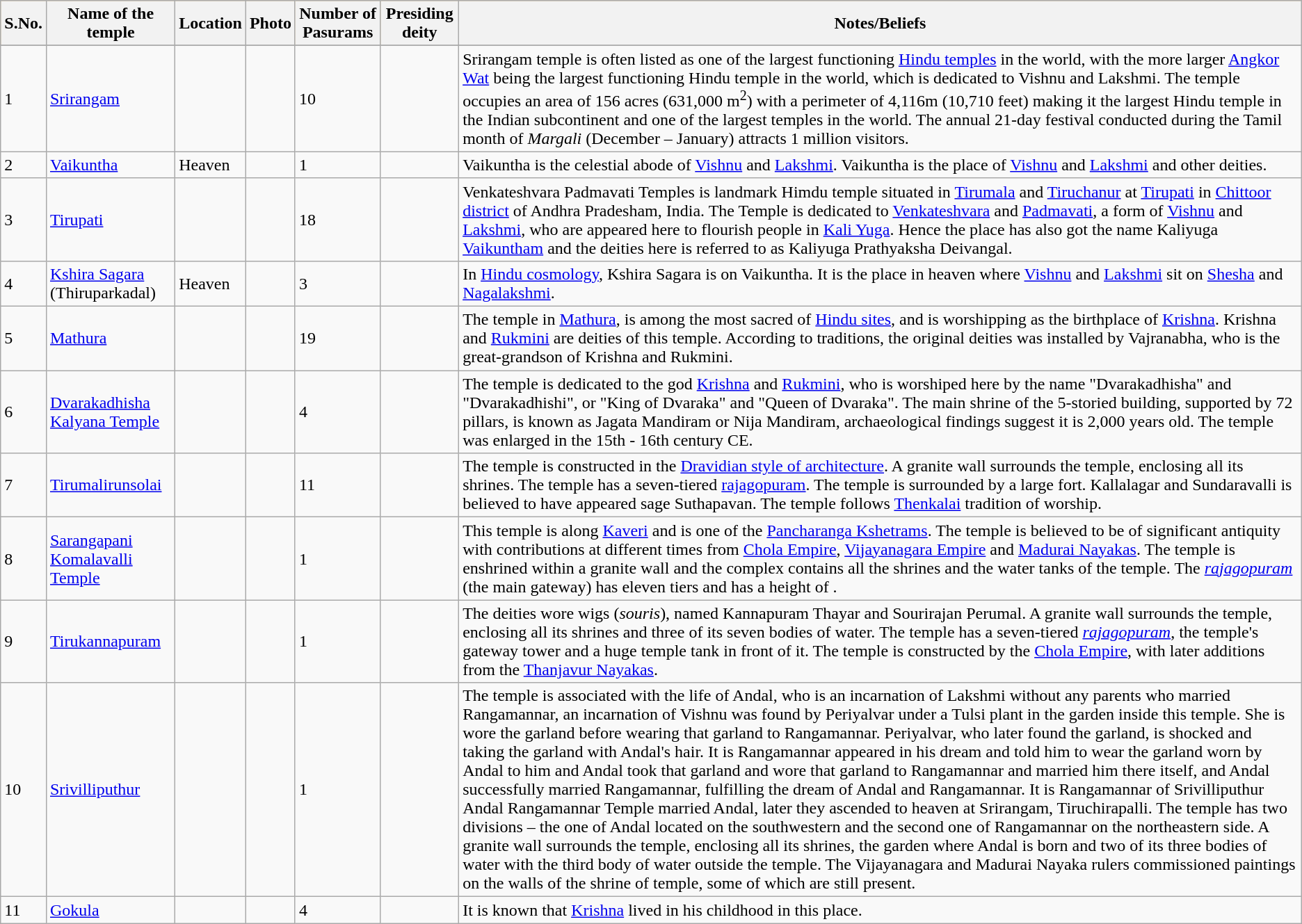<table class="wikitable sortable">
<tr style="background:#FFC569">
<th scope="col" align="center">S.No.</th>
<th scope="col"><strong>Name of the temple</strong></th>
<th scope="col"><strong>Location</strong></th>
<th scope="col" class="unsortable"><strong>Photo</strong></th>
<th scope="col"><strong>Number of Pasurams</strong></th>
<th scope="col"><strong>Presiding deity</strong></th>
<th scope="col"><strong>Notes/Beliefs</strong></th>
</tr>
<tr align ="center">
</tr>
<tr style="background:#ffe;">
</tr>
<tr>
<td>1</td>
<td><a href='#'>Srirangam</a></td>
<td></td>
<td></td>
<td>10</td>
<td> </td>
<td>Srirangam temple is often listed as one of the largest functioning <a href='#'>Hindu temples</a> in the world, with the more larger <a href='#'>Angkor Wat</a> being the largest functioning Hindu temple in the world, which is dedicated to Vishnu and Lakshmi. The temple occupies an area of 156 acres (631,000 m<sup>2</sup>) with a perimeter of 4,116m (10,710 feet) making it the largest Hindu temple in the Indian subcontinent and one of the largest temples in the world. The annual 21-day festival conducted during the Tamil month of <em>Margali</em> (December – January) attracts 1 million visitors.</td>
</tr>
<tr>
<td>2</td>
<td><a href='#'>Vaikuntha</a></td>
<td>Heaven</td>
<td></td>
<td>1</td>
<td> </td>
<td>Vaikuntha is the celestial abode of <a href='#'>Vishnu</a> and <a href='#'>Lakshmi</a>. Vaikuntha is the place of <a href='#'>Vishnu</a> and <a href='#'>Lakshmi</a> and other deities.</td>
</tr>
<tr>
<td>3</td>
<td><a href='#'>Tirupati</a></td>
<td></td>
<td></td>
<td>18</td>
<td> </td>
<td>Venkateshvara Padmavati Temples is  landmark Himdu temple situated in <a href='#'>Tirumala</a> and <a href='#'>Tiruchanur</a> at <a href='#'>Tirupati</a> in <a href='#'>Chittoor district</a> of Andhra Pradesham, India. The Temple is dedicated to <a href='#'>Venkateshvara</a> and <a href='#'>Padmavati</a>, a form of <a href='#'>Vishnu</a> and <a href='#'>Lakshmi</a>, who are appeared here to flourish people in <a href='#'>Kali Yuga</a>. Hence the place has also got the name Kaliyuga <a href='#'>Vaikuntham</a> and the deities here is referred to as Kaliyuga Prathyaksha Deivangal.</td>
</tr>
<tr>
<td>4</td>
<td><a href='#'>Kshira Sagara</a><br>(Thiruparkadal)</td>
<td>Heaven</td>
<td></td>
<td>3</td>
<td> </td>
<td>In <a href='#'>Hindu cosmology</a>, Kshira Sagara is on Vaikuntha. It is the place in heaven where <a href='#'>Vishnu</a> and <a href='#'>Lakshmi</a> sit on <a href='#'>Shesha</a> and <a href='#'>Nagalakshmi</a>.</td>
</tr>
<tr>
<td>5</td>
<td><a href='#'>Mathura</a></td>
<td></td>
<td></td>
<td>19</td>
<td> </td>
<td>The temple in <a href='#'>Mathura</a>, is among the most sacred of <a href='#'>Hindu sites</a>, and is worshipping as the birthplace of <a href='#'>Krishna</a>. Krishna and <a href='#'>Rukmini</a> are deities of this temple. According to traditions, the original deities was installed by Vajranabha, who is the great-grandson of Krishna and Rukmini.</td>
</tr>
<tr>
<td>6</td>
<td><a href='#'>Dvarakadhisha Kalyana Temple</a></td>
<td></td>
<td></td>
<td>4</td>
<td> </td>
<td>The temple is dedicated to the god <a href='#'>Krishna</a> and <a href='#'>Rukmini</a>, who is worshiped here by the name "Dvarakadhisha" and "Dvarakadhishi", or "King of Dvaraka" and "Queen of Dvaraka". The main shrine of the 5-storied building, supported by 72 pillars, is known as Jagata Mandiram or Nija Mandiram, archaeological findings suggest it is 2,000 years old. The temple was enlarged in the 15th - 16th century CE.</td>
</tr>
<tr>
<td>7</td>
<td><a href='#'>Tirumalirunsolai</a></td>
<td></td>
<td></td>
<td>11</td>
<td> </td>
<td>The temple is constructed in the <a href='#'>Dravidian style of architecture</a>. A granite wall surrounds the temple, enclosing all its shrines. The temple has a seven-tiered <a href='#'>rajagopuram</a>. The temple is surrounded by a large fort. Kallalagar and Sundaravalli is believed to have appeared sage Suthapavan. The temple follows <a href='#'>Thenkalai</a> tradition of worship.</td>
</tr>
<tr>
<td>8</td>
<td><a href='#'>Sarangapani Komalavalli Temple</a></td>
<td></td>
<td></td>
<td>1</td>
<td> </td>
<td>This temple is along <a href='#'>Kaveri</a> and is one of the <a href='#'>Pancharanga Kshetrams</a>.  The temple is believed to be of significant antiquity with contributions at different times from <a href='#'>Chola Empire</a>, <a href='#'>Vijayanagara Empire</a> and <a href='#'>Madurai Nayakas</a>. The temple is enshrined within a granite wall and the complex contains all the shrines and the water tanks of the temple. The <em><a href='#'>rajagopuram</a></em> (the main gateway) has eleven tiers and has a height of .</td>
</tr>
<tr>
<td>9</td>
<td><a href='#'>Tirukannapuram</a></td>
<td></td>
<td></td>
<td>1</td>
<td> </td>
<td>The deities wore wigs (<em>souris</em>), named Kannapuram Thayar and Sourirajan Perumal. A granite wall surrounds the temple, enclosing all its shrines and three of its seven bodies of water. The temple has a seven-tiered <em><a href='#'>rajagopuram</a></em>, the temple's gateway tower and a huge temple tank in front of it. The temple is constructed by the <a href='#'>Chola Empire</a>, with later additions from the <a href='#'>Thanjavur Nayakas</a>.</td>
</tr>
<tr>
<td>10</td>
<td><a href='#'>Srivilliputhur</a></td>
<td></td>
<td></td>
<td>1</td>
<td> </td>
<td>The temple is associated with the life of Andal, who is an incarnation of Lakshmi without any parents who married Rangamannar, an incarnation of Vishnu was found by Periyalvar under a Tulsi plant in the garden inside this temple. She is wore the garland before wearing that garland to Rangamannar. Periyalvar, who later found the garland, is shocked and taking the garland with Andal's hair. It is Rangamannar appeared in his dream and told him to wear the garland worn by Andal to him and Andal took that garland and wore that garland to Rangamannar and married him there itself, and Andal successfully married Rangamannar, fulfilling the dream of Andal and Rangamannar. It is Rangamannar of Srivilliputhur Andal Rangamannar Temple married Andal, later they ascended to heaven at Srirangam, Tiruchirapalli. The temple has two divisions – the one of Andal located on the southwestern and the second one of Rangamannar on the northeastern side. A granite wall surrounds the temple, enclosing all its shrines, the garden where Andal is born and two of its three bodies of water with the third body of water outside the temple. The Vijayanagara and Madurai Nayaka rulers commissioned paintings on the walls of the shrine of temple, some of which are still present.</td>
</tr>
<tr>
<td>11</td>
<td><a href='#'>Gokula</a></td>
<td></td>
<td></td>
<td>4</td>
<td> </td>
<td>It is known that <a href='#'>Krishna</a> lived in his childhood in this place.</td>
</tr>
</table>
